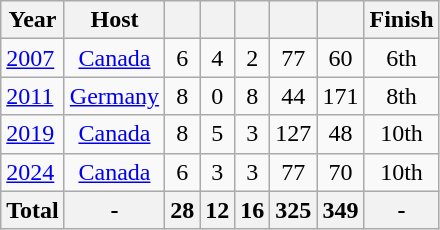<table class="wikitable" style="text-align: center;">
<tr>
<th>Year</th>
<th>Host</th>
<th></th>
<th></th>
<th></th>
<th></th>
<th></th>
<th>Finish</th>
</tr>
<tr>
<td align=left><a href='#'>2007</a></td>
<td><a href='#'>Canada</a></td>
<td>6</td>
<td>4</td>
<td>2</td>
<td>77</td>
<td>60</td>
<td>6th</td>
</tr>
<tr>
<td align=left><a href='#'>2011</a></td>
<td><a href='#'>Germany</a></td>
<td>8</td>
<td>0</td>
<td>8</td>
<td>44</td>
<td>171</td>
<td>8th</td>
</tr>
<tr>
<td align=left><a href='#'>2019</a></td>
<td><a href='#'>Canada</a></td>
<td>8</td>
<td>5</td>
<td>3</td>
<td>127</td>
<td>48</td>
<td>10th</td>
</tr>
<tr>
<td align=left><a href='#'>2024</a></td>
<td><a href='#'>Canada</a></td>
<td>6</td>
<td>3</td>
<td>3</td>
<td>77</td>
<td>70</td>
<td>10th</td>
</tr>
<tr>
<th>Total</th>
<th>-</th>
<th>28</th>
<th>12</th>
<th>16</th>
<th>325</th>
<th>349</th>
<th>-</th>
</tr>
</table>
